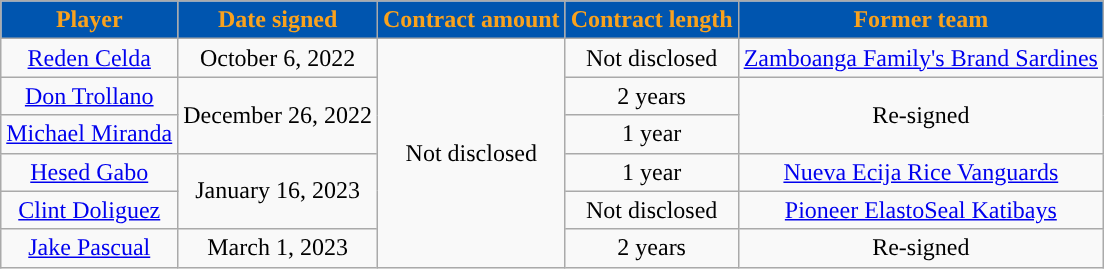<table class="wikitable sortable sortable">
<tr>
<th style="background:#0055AF; color:#F9A21D; ">Player</th>
<th style="background:#0055AF; color:#F9A21D; ">Date signed</th>
<th style="background:#0055AF; color:#F9A21D; ">Contract amount</th>
<th style="background:#0055AF; color:#F9A21D; ">Contract length</th>
<th style="background:#0055AF; color:#F9A21D; ">Former team</th>
</tr>
<tr>
<td align=center><a href='#'>Reden Celda</a></td>
<td align=center>October 6, 2022</td>
<td align=center rowspan=6>Not disclosed</td>
<td align=center>Not disclosed</td>
<td align=center><a href='#'>Zamboanga Family's Brand Sardines</a> </td>
</tr>
<tr>
<td align=center><a href='#'>Don Trollano</a></td>
<td align=center rowspan=2>December 26, 2022</td>
<td align=center>2 years</td>
<td align=center rowspan=2>Re-signed</td>
</tr>
<tr>
<td align=center><a href='#'>Michael Miranda</a></td>
<td align=center>1 year</td>
</tr>
<tr>
<td align=center><a href='#'>Hesed Gabo</a></td>
<td align=center rowspan=2>January 16, 2023</td>
<td align=center>1 year</td>
<td align=center><a href='#'>Nueva Ecija Rice Vanguards</a> </td>
</tr>
<tr>
<td align=center><a href='#'>Clint Doliguez</a></td>
<td align=center>Not disclosed</td>
<td align=center><a href='#'>Pioneer ElastoSeal Katibays</a> </td>
</tr>
<tr>
<td align=center><a href='#'>Jake Pascual</a></td>
<td align=center>March 1, 2023</td>
<td align=center>2 years</td>
<td align=center rowspan=2>Re-signed</td>
</tr>
</table>
